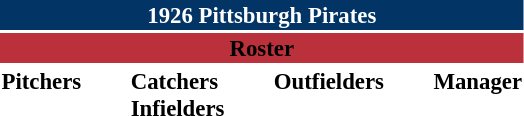<table class="toccolours" style="font-size: 95%;">
<tr>
<th colspan="10" style="background-color: #023465; color: white; text-align: center;">1926 Pittsburgh Pirates</th>
</tr>
<tr>
<td colspan="10" style="background-color: #ba313c; color: black; text-align: center;"><strong>Roster</strong></td>
</tr>
<tr>
<td valign="top"><strong>Pitchers</strong><br>













</td>
<td width="25px"></td>
<td valign="top"><strong>Catchers</strong><br>


<strong>Infielders</strong>







</td>
<td width="25px"></td>
<td valign="top"><strong>Outfielders</strong><br>







</td>
<td width="25px"></td>
<td valign="top"><strong>Manager</strong><br></td>
</tr>
</table>
